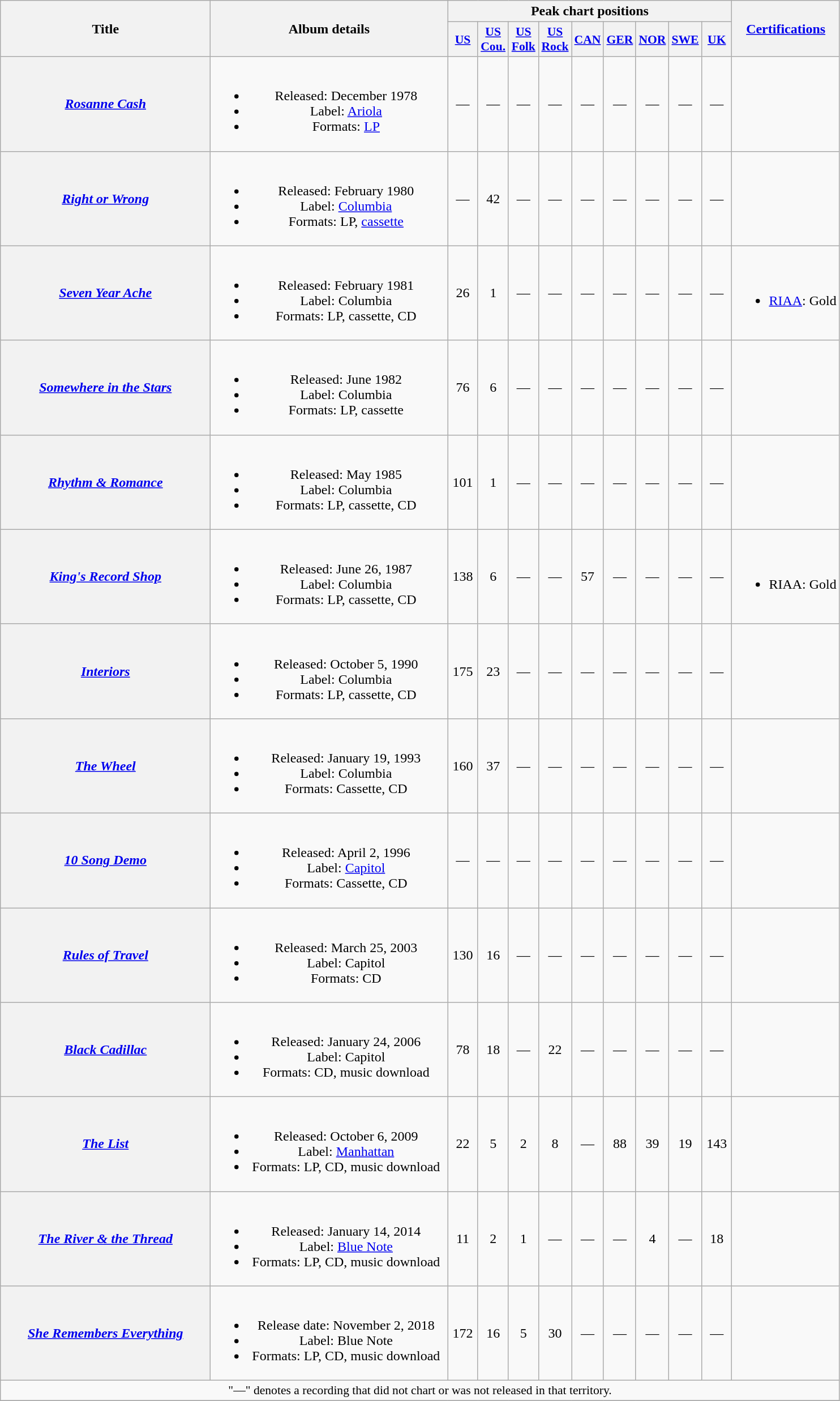<table class="wikitable plainrowheaders" style="text-align:center;" border="1">
<tr>
<th scope="col" rowspan="2" style="width:15em;">Title</th>
<th scope="col" rowspan="2" style="width:17em;">Album details</th>
<th scope="col" colspan="9">Peak chart positions</th>
<th scope="col" rowspan="2"><a href='#'>Certifications</a></th>
</tr>
<tr>
<th scope="col" style="width:2em;font-size:90%;"><a href='#'>US</a><br></th>
<th scope="col" style="width:2em;font-size:90%;"><a href='#'>US<br>Cou.</a><br></th>
<th scope="col" style="width:2em;font-size:90%;"><a href='#'>US<br>Folk</a><br></th>
<th scope="col" style="width:2em;font-size:90%;"><a href='#'>US<br>Rock</a><br></th>
<th scope="col" style="width:2em;font-size:90%;"><a href='#'>CAN</a><br></th>
<th scope="col" style="width:2em;font-size:90%;"><a href='#'>GER</a><br></th>
<th scope="col" style="width:2em;font-size:90%;"><a href='#'>NOR</a><br></th>
<th scope="col" style="width:2em;font-size:90%;"><a href='#'>SWE</a><br></th>
<th scope="col" style="width:2em;font-size:90%;"><a href='#'>UK</a><br></th>
</tr>
<tr>
<th scope="row"><em><a href='#'>Rosanne Cash</a></em></th>
<td><br><ul><li>Released: December 1978</li><li>Label: <a href='#'>Ariola</a></li><li>Formats: <a href='#'>LP</a></li></ul></td>
<td>—</td>
<td>—</td>
<td>—</td>
<td>—</td>
<td>—</td>
<td>—</td>
<td>—</td>
<td>—</td>
<td>—</td>
<td></td>
</tr>
<tr>
<th scope="row"><em><a href='#'>Right or Wrong</a></em></th>
<td><br><ul><li>Released: February 1980</li><li>Label: <a href='#'>Columbia</a></li><li>Formats: LP, <a href='#'>cassette</a></li></ul></td>
<td>—</td>
<td>42</td>
<td>—</td>
<td>—</td>
<td>—</td>
<td>—</td>
<td>—</td>
<td>—</td>
<td>—</td>
<td></td>
</tr>
<tr>
<th scope="row"><em><a href='#'>Seven Year Ache</a></em></th>
<td><br><ul><li>Released: February 1981</li><li>Label: Columbia</li><li>Formats: LP, cassette, CD</li></ul></td>
<td>26</td>
<td>1</td>
<td>—</td>
<td>—</td>
<td>—</td>
<td>—</td>
<td>—</td>
<td>—</td>
<td>—</td>
<td><br><ul><li><a href='#'>RIAA</a>: Gold</li></ul></td>
</tr>
<tr>
<th scope="row"><em><a href='#'>Somewhere in the Stars</a></em></th>
<td><br><ul><li>Released: June 1982</li><li>Label: Columbia</li><li>Formats: LP, cassette</li></ul></td>
<td>76</td>
<td>6</td>
<td>—</td>
<td>—</td>
<td>—</td>
<td>—</td>
<td>—</td>
<td>—</td>
<td>—</td>
<td></td>
</tr>
<tr>
<th scope="row"><em><a href='#'>Rhythm & Romance</a></em></th>
<td><br><ul><li>Released: May 1985</li><li>Label: Columbia</li><li>Formats: LP, cassette, CD</li></ul></td>
<td>101</td>
<td>1</td>
<td>—</td>
<td>—</td>
<td>—</td>
<td>—</td>
<td>—</td>
<td>—</td>
<td>—</td>
<td></td>
</tr>
<tr>
<th scope="row"><em><a href='#'>King's Record Shop</a></em></th>
<td><br><ul><li>Released: June 26, 1987</li><li>Label: Columbia</li><li>Formats: LP, cassette, CD</li></ul></td>
<td>138</td>
<td>6</td>
<td>—</td>
<td>—</td>
<td>57</td>
<td>—</td>
<td>—</td>
<td>—</td>
<td>—</td>
<td><br><ul><li>RIAA: Gold</li></ul></td>
</tr>
<tr>
<th scope="row"><em><a href='#'>Interiors</a></em></th>
<td><br><ul><li>Released: October 5, 1990</li><li>Label: Columbia</li><li>Formats: LP, cassette, CD</li></ul></td>
<td>175</td>
<td>23</td>
<td>—</td>
<td>—</td>
<td>—</td>
<td>—</td>
<td>—</td>
<td>—</td>
<td>—</td>
<td></td>
</tr>
<tr>
<th scope="row"><em><a href='#'>The Wheel</a></em></th>
<td><br><ul><li>Released: January 19, 1993</li><li>Label: Columbia</li><li>Formats: Cassette, CD</li></ul></td>
<td>160</td>
<td>37</td>
<td>—</td>
<td>—</td>
<td>—</td>
<td>—</td>
<td>—</td>
<td>—</td>
<td>—</td>
<td></td>
</tr>
<tr>
<th scope="row"><em><a href='#'>10 Song Demo</a></em></th>
<td><br><ul><li>Released: April 2, 1996</li><li>Label: <a href='#'>Capitol</a></li><li>Formats: Cassette, CD</li></ul></td>
<td>—</td>
<td>—</td>
<td>—</td>
<td>—</td>
<td>—</td>
<td>—</td>
<td>—</td>
<td>—</td>
<td>—</td>
<td></td>
</tr>
<tr>
<th scope="row"><em><a href='#'>Rules of Travel</a></em></th>
<td><br><ul><li>Released: March 25, 2003</li><li>Label: Capitol</li><li>Formats: CD</li></ul></td>
<td>130</td>
<td>16</td>
<td>—</td>
<td>—</td>
<td>—</td>
<td>—</td>
<td>—</td>
<td>—</td>
<td>—</td>
<td></td>
</tr>
<tr>
<th scope="row"><em><a href='#'>Black Cadillac</a></em></th>
<td><br><ul><li>Released: January 24, 2006</li><li>Label: Capitol</li><li>Formats: CD, music download</li></ul></td>
<td>78</td>
<td>18</td>
<td>—</td>
<td>22</td>
<td>—</td>
<td>—</td>
<td>—</td>
<td>—</td>
<td>—</td>
<td></td>
</tr>
<tr>
<th scope="row"><em><a href='#'>The List</a></em></th>
<td><br><ul><li>Released: October 6, 2009</li><li>Label: <a href='#'>Manhattan</a></li><li>Formats: LP, CD, music download</li></ul></td>
<td>22</td>
<td>5</td>
<td>2</td>
<td>8</td>
<td>—</td>
<td>88</td>
<td>39</td>
<td>19</td>
<td>143</td>
<td></td>
</tr>
<tr>
<th scope="row"><em><a href='#'>The River & the Thread</a></em></th>
<td><br><ul><li>Released: January 14, 2014</li><li>Label: <a href='#'>Blue Note</a></li><li>Formats: LP, CD, music download</li></ul></td>
<td>11</td>
<td>2</td>
<td>1</td>
<td>—</td>
<td>—</td>
<td>—</td>
<td>4</td>
<td>—</td>
<td>18</td>
<td></td>
</tr>
<tr>
<th scope="row"><em><a href='#'>She Remembers Everything</a></em></th>
<td><br><ul><li>Release date: November 2, 2018</li><li>Label: Blue Note</li><li>Formats: LP, CD, music download</li></ul></td>
<td>172</td>
<td>16</td>
<td>5</td>
<td>30</td>
<td>—</td>
<td>—</td>
<td>—</td>
<td>—</td>
<td>—</td>
<td></td>
</tr>
<tr>
<td colspan="12" style="font-size:90%">"—" denotes a recording that did not chart or was not released in that territory.</td>
</tr>
<tr>
</tr>
</table>
